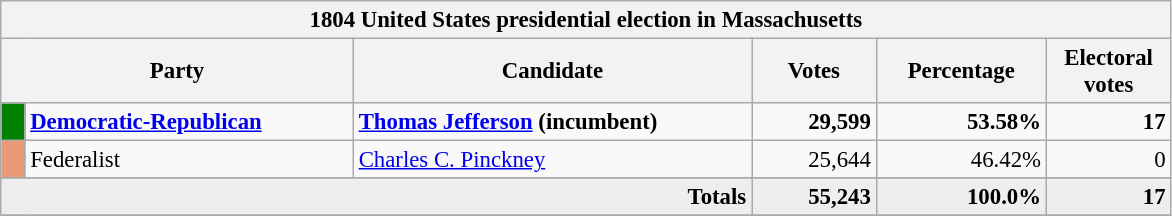<table class="wikitable" style="font-size: 95%;">
<tr>
<th colspan="6">1804 United States presidential election in Massachusetts</th>
</tr>
<tr>
<th colspan="2" style="width: 15em">Party</th>
<th style="width: 17em">Candidate</th>
<th style="width: 5em">Votes</th>
<th style="width: 7em">Percentage</th>
<th style="width: 5em">Electoral votes</th>
</tr>
<tr>
<th style="background-color:#008000; width: 3px"></th>
<td style="width: 130px"><strong><a href='#'>Democratic-Republican</a></strong></td>
<td><strong><a href='#'>Thomas Jefferson</a> (incumbent)</strong></td>
<td align="right"><strong>29,599</strong></td>
<td align="right"><strong>53.58%</strong></td>
<td align="right"><strong>17</strong></td>
</tr>
<tr>
<th style="background-color:#EA9978; width: 3px"></th>
<td style="width: 130px">Federalist</td>
<td><a href='#'>Charles C. Pinckney</a></td>
<td align="right">25,644</td>
<td align="right">46.42%</td>
<td align="right">0</td>
</tr>
<tr>
</tr>
<tr bgcolor="#EEEEEE">
<td colspan="3" align="right"><strong>Totals</strong></td>
<td align="right"><strong>55,243</strong></td>
<td align="right"><strong>100.0%</strong></td>
<td align="right"><strong>17</strong></td>
</tr>
<tr>
</tr>
</table>
